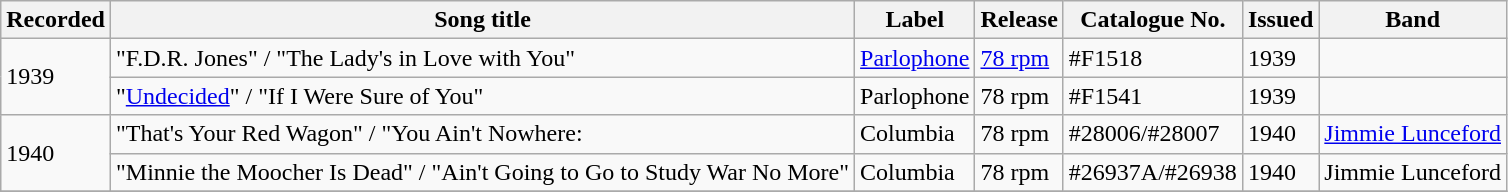<table class="wikitable">
<tr>
<th>Recorded</th>
<th>Song title</th>
<th>Label</th>
<th>Release</th>
<th>Catalogue No.</th>
<th>Issued</th>
<th>Band</th>
</tr>
<tr>
<td rowspan="2">1939</td>
<td>"F.D.R. Jones" / "The Lady's in Love with You"</td>
<td><a href='#'>Parlophone</a></td>
<td><a href='#'>78 rpm</a></td>
<td>#F1518</td>
<td>1939</td>
<td></td>
</tr>
<tr>
<td>"<a href='#'>Undecided</a>" / "If I Were Sure of You"</td>
<td>Parlophone</td>
<td>78 rpm</td>
<td>#F1541</td>
<td>1939</td>
<td></td>
</tr>
<tr>
<td rowspan="2">1940</td>
<td>"That's Your Red Wagon" / "You Ain't Nowhere:</td>
<td>Columbia</td>
<td>78 rpm</td>
<td>#28006/#28007</td>
<td>1940</td>
<td><a href='#'>Jimmie Lunceford</a></td>
</tr>
<tr>
<td>"Minnie the Moocher Is Dead" / "Ain't Going to Go to Study War No More"</td>
<td>Columbia</td>
<td>78 rpm</td>
<td>#26937A/#26938</td>
<td>1940</td>
<td>Jimmie Lunceford</td>
</tr>
<tr>
</tr>
</table>
